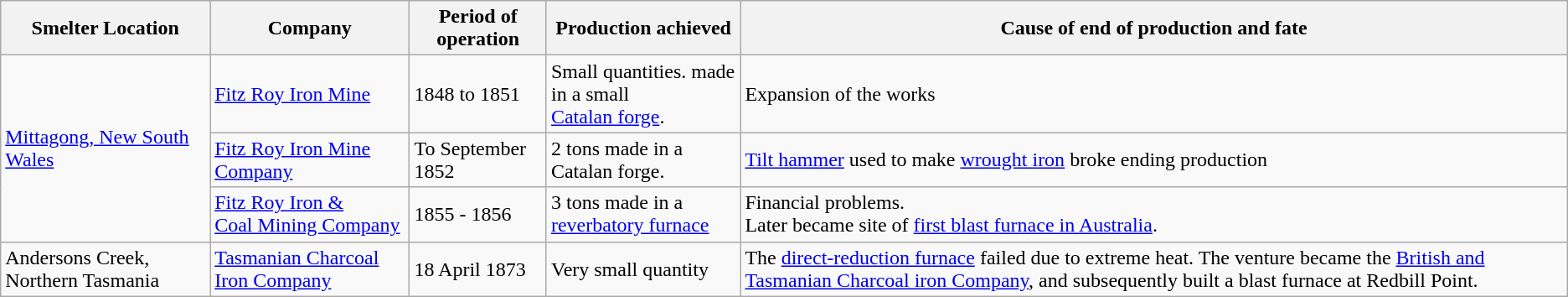<table class="wikitable">
<tr>
<th>Smelter Location</th>
<th>Company</th>
<th>Period of  operation</th>
<th>Production  achieved</th>
<th>Cause of end  of production and fate</th>
</tr>
<tr>
<td rowspan="3"><a href='#'>Mittagong, New South Wales</a></td>
<td><a href='#'>Fitz Roy Iron Mine</a></td>
<td>1848 to 1851</td>
<td>Small quantities. made  in a small<br><a href='#'>Catalan forge</a>.</td>
<td>Expansion of the  works</td>
</tr>
<tr>
<td><a href='#'>Fitz Roy Iron Mine  Company</a></td>
<td>To September 1852</td>
<td>2 tons made in a Catalan forge.</td>
<td><a href='#'>Tilt hammer</a> used to make <a href='#'>wrought iron</a> broke ending production</td>
</tr>
<tr>
<td><a href='#'>Fitz Roy Iron &</a><br><a href='#'>Coal Mining Company</a></td>
<td>1855 - 1856</td>
<td>3 tons made in a<br><a href='#'>reverbatory furnace</a></td>
<td>Financial problems.<br>Later became site of <a href='#'>first blast furnace in Australia</a>.</td>
</tr>
<tr>
<td>Andersons Creek,  Northern Tasmania</td>
<td><a href='#'>Tasmanian Charcoal Iron Company</a></td>
<td>18 April 1873</td>
<td>Very small quantity</td>
<td>The <a href='#'>direct-reduction  furnace</a> failed due to extreme heat. The venture became the <a href='#'>British and Tasmanian Charcoal iron Company</a>, and subsequently built a blast furnace at Redbill Point.</td>
</tr>
</table>
